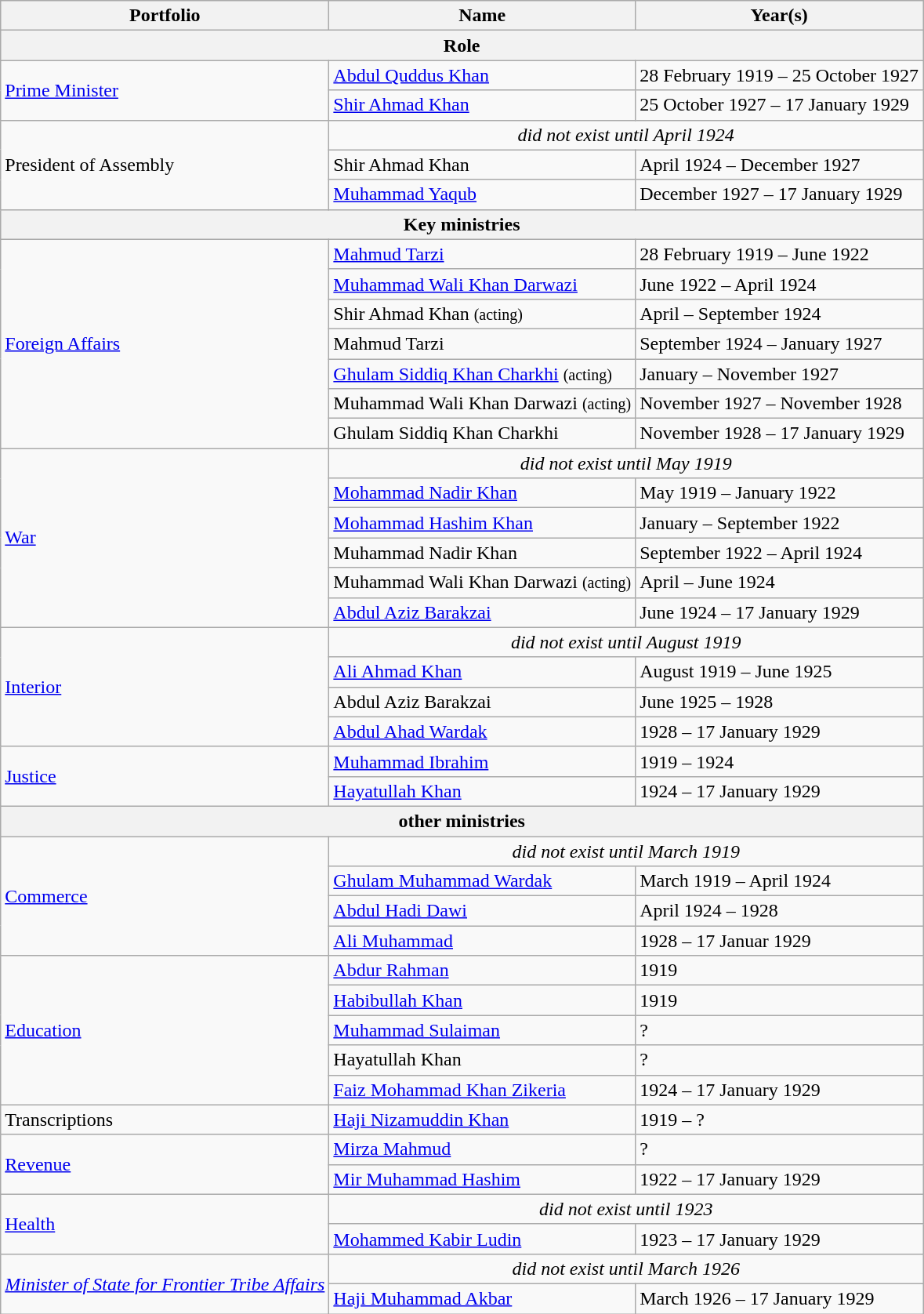<table class="wikitable sortable">
<tr>
<th>Portfolio</th>
<th>Name</th>
<th>Year(s)</th>
</tr>
<tr>
<th colspan="6"><strong>Role</strong></th>
</tr>
<tr>
<td rowspan="2"><a href='#'>Prime Minister</a></td>
<td><a href='#'>Abdul Quddus Khan</a></td>
<td>28 February 1919 – 25 October 1927</td>
</tr>
<tr>
<td><a href='#'>Shir Ahmad Khan</a></td>
<td>25 October 1927 – 17 January 1929</td>
</tr>
<tr>
<td rowspan="3">President of Assembly</td>
<td colspan="2" style="text-align:center;"><em>did not exist until April 1924</em></td>
</tr>
<tr>
<td>Shir Ahmad Khan</td>
<td>April 1924 – December 1927</td>
</tr>
<tr>
<td><a href='#'>Muhammad Yaqub</a></td>
<td>December 1927 – 17 January 1929</td>
</tr>
<tr>
<th colspan="6"><strong>Key ministries</strong></th>
</tr>
<tr>
<td rowspan="7"><a href='#'>Foreign Affairs</a></td>
<td><a href='#'>Mahmud Tarzi</a></td>
<td>28 February 1919 – June 1922</td>
</tr>
<tr>
<td><a href='#'>Muhammad Wali Khan Darwazi</a></td>
<td>June 1922 – April 1924</td>
</tr>
<tr>
<td>Shir Ahmad Khan <small>(acting)</small></td>
<td>April – September 1924</td>
</tr>
<tr>
<td>Mahmud Tarzi</td>
<td>September 1924 – January 1927</td>
</tr>
<tr>
<td><a href='#'>Ghulam Siddiq Khan Charkhi</a> <small>(acting)</small></td>
<td>January – November 1927</td>
</tr>
<tr>
<td>Muhammad Wali Khan Darwazi <small>(acting)</small></td>
<td>November 1927 – November 1928</td>
</tr>
<tr>
<td>Ghulam Siddiq Khan Charkhi</td>
<td>November 1928 – 17 January 1929</td>
</tr>
<tr>
<td rowspan="6"><a href='#'>War</a></td>
<td colspan="2" style="text-align:center;"><em>did not exist until May 1919</em></td>
</tr>
<tr>
<td><a href='#'>Mohammad Nadir Khan</a></td>
<td>May 1919 – January 1922</td>
</tr>
<tr>
<td><a href='#'>Mohammad Hashim Khan</a></td>
<td>January – September 1922</td>
</tr>
<tr>
<td>Muhammad Nadir Khan</td>
<td>September 1922 – April 1924</td>
</tr>
<tr>
<td>Muhammad Wali Khan Darwazi <small>(acting)</small></td>
<td>April – June 1924</td>
</tr>
<tr>
<td><a href='#'>Abdul Aziz Barakzai</a></td>
<td>June 1924 – 17 January 1929</td>
</tr>
<tr>
<td rowspan="4"><a href='#'>Interior</a></td>
<td colspan="2" style="text-align:center;"><em>did not exist until August 1919</em></td>
</tr>
<tr>
<td><a href='#'>Ali Ahmad Khan</a></td>
<td>August 1919 – June 1925</td>
</tr>
<tr>
<td>Abdul Aziz Barakzai</td>
<td>June 1925 – 1928</td>
</tr>
<tr>
<td><a href='#'>Abdul Ahad Wardak</a></td>
<td>1928 – 17 January 1929</td>
</tr>
<tr>
<td rowspan="2"><a href='#'>Justice</a></td>
<td><a href='#'>Muhammad Ibrahim</a></td>
<td>1919 – 1924</td>
</tr>
<tr>
<td><a href='#'>Hayatullah Khan</a></td>
<td>1924 – 17 January 1929</td>
</tr>
<tr>
<th colspan="6"><strong>other ministries</strong></th>
</tr>
<tr>
<td rowspan="4"><a href='#'>Commerce</a></td>
<td colspan="2" style="text-align:center;"><em>did not exist until March 1919</em></td>
</tr>
<tr>
<td><a href='#'>Ghulam Muhammad Wardak</a></td>
<td>March 1919 – April 1924</td>
</tr>
<tr>
<td><a href='#'>Abdul Hadi Dawi</a></td>
<td>April 1924 – 1928</td>
</tr>
<tr>
<td><a href='#'>Ali Muhammad</a></td>
<td>1928 – 17 Januar 1929</td>
</tr>
<tr>
<td rowspan="5"><a href='#'>Education</a></td>
<td><a href='#'>Abdur Rahman</a></td>
<td>1919</td>
</tr>
<tr>
<td><a href='#'>Habibullah Khan</a></td>
<td>1919</td>
</tr>
<tr>
<td><a href='#'>Muhammad Sulaiman</a></td>
<td>?</td>
</tr>
<tr>
<td>Hayatullah Khan</td>
<td>?</td>
</tr>
<tr>
<td><a href='#'>Faiz Mohammad Khan Zikeria</a></td>
<td>1924 – 17 January 1929</td>
</tr>
<tr>
<td rowspan="1">Transcriptions</td>
<td><a href='#'>Haji Nizamuddin Khan</a></td>
<td>1919 – ?</td>
</tr>
<tr>
<td rowspan="2"><a href='#'>Revenue</a></td>
<td><a href='#'>Mirza Mahmud</a></td>
<td>?</td>
</tr>
<tr>
<td><a href='#'>Mir Muhammad Hashim</a></td>
<td>1922 – 17 January 1929</td>
</tr>
<tr>
<td rowspan="2"><a href='#'>Health</a></td>
<td colspan="2" style="text-align:center;"><em>did not exist until 1923</em></td>
</tr>
<tr>
<td><a href='#'>Mohammed Kabir Ludin</a></td>
<td>1923 – 17 January 1929</td>
</tr>
<tr>
<td rowspan="2"><em><a href='#'>Minister of State for Frontier Tribe Affairs</a></em></td>
<td colspan="2" style="text-align:center;"><em>did not exist until March 1926</em></td>
</tr>
<tr>
<td><a href='#'>Haji Muhammad Akbar</a></td>
<td>March 1926 – 17 January 1929</td>
</tr>
</table>
